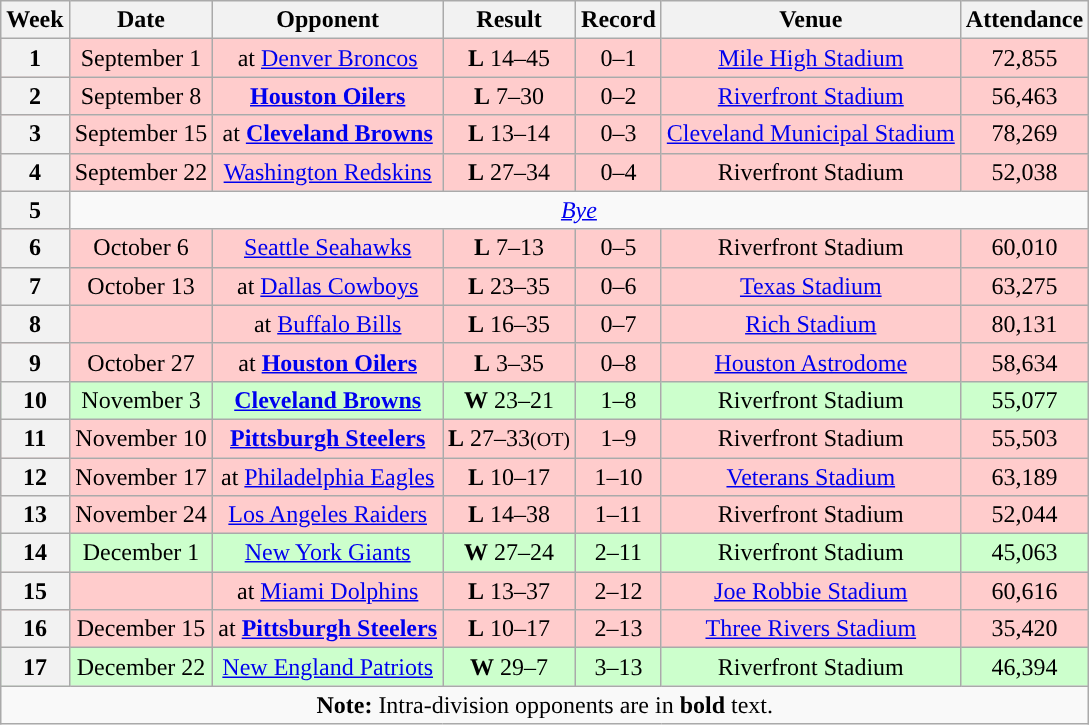<table class="wikitable" style="text-align:center">
<tr>
<th>Week</th>
<th>Date</th>
<th>Opponent</th>
<th>Result</th>
<th>Record</th>
<th>Venue</th>
<th>Attendance</th>
</tr>
<tr style="background:#fcc">
<th>1</th>
<td>September 1</td>
<td>at <a href='#'>Denver Broncos</a></td>
<td><strong>L</strong> 14–45</td>
<td>0–1</td>
<td><a href='#'>Mile High Stadium</a></td>
<td>72,855</td>
</tr>
<tr style="background:#fcc">
<th>2</th>
<td>September 8</td>
<td><strong><a href='#'>Houston Oilers</a></strong></td>
<td><strong>L</strong> 7–30</td>
<td>0–2</td>
<td><a href='#'>Riverfront Stadium</a></td>
<td>56,463</td>
</tr>
<tr style="background:#fcc">
<th>3</th>
<td>September 15</td>
<td>at <strong><a href='#'>Cleveland Browns</a></strong></td>
<td><strong>L</strong> 13–14</td>
<td>0–3</td>
<td><a href='#'>Cleveland Municipal Stadium</a></td>
<td>78,269</td>
</tr>
<tr style="background:#fcc">
<th>4</th>
<td>September 22</td>
<td><a href='#'>Washington Redskins</a></td>
<td><strong>L</strong> 27–34</td>
<td>0–4</td>
<td>Riverfront Stadium</td>
<td>52,038</td>
</tr>
<tr>
<th>5</th>
<td colspan=7><em><a href='#'>Bye</a></em></td>
</tr>
<tr style="background:#fcc">
<th>6</th>
<td>October 6</td>
<td><a href='#'>Seattle Seahawks</a></td>
<td><strong>L</strong> 7–13</td>
<td>0–5</td>
<td>Riverfront Stadium</td>
<td>60,010</td>
</tr>
<tr style="background:#fcc">
<th>7</th>
<td>October 13</td>
<td>at <a href='#'>Dallas Cowboys</a></td>
<td><strong>L</strong> 23–35</td>
<td>0–6</td>
<td><a href='#'>Texas Stadium</a></td>
<td>63,275</td>
</tr>
<tr style="background:#fcc">
<th>8</th>
<td></td>
<td>at <a href='#'>Buffalo Bills</a></td>
<td><strong>L</strong> 16–35</td>
<td>0–7</td>
<td><a href='#'>Rich Stadium</a></td>
<td>80,131</td>
</tr>
<tr style="background:#fcc">
<th>9</th>
<td>October 27</td>
<td>at <strong><a href='#'>Houston Oilers</a></strong></td>
<td><strong>L</strong> 3–35</td>
<td>0–8</td>
<td><a href='#'>Houston Astrodome</a></td>
<td>58,634</td>
</tr>
<tr style="background:#cfc">
<th>10</th>
<td>November 3</td>
<td><strong><a href='#'>Cleveland Browns</a></strong></td>
<td><strong>W</strong> 23–21</td>
<td>1–8</td>
<td>Riverfront Stadium</td>
<td>55,077</td>
</tr>
<tr style="background:#fcc">
<th>11</th>
<td>November 10</td>
<td><strong><a href='#'>Pittsburgh Steelers</a></strong></td>
<td><strong>L</strong> 27–33<small>(OT)</small></td>
<td>1–9</td>
<td>Riverfront Stadium</td>
<td>55,503</td>
</tr>
<tr style="background:#fcc">
<th>12</th>
<td>November 17</td>
<td>at <a href='#'>Philadelphia Eagles</a></td>
<td><strong>L</strong> 10–17</td>
<td>1–10</td>
<td><a href='#'>Veterans Stadium</a></td>
<td>63,189</td>
</tr>
<tr style="background:#fcc">
<th>13</th>
<td>November 24</td>
<td><a href='#'>Los Angeles Raiders</a></td>
<td><strong>L</strong> 14–38</td>
<td>1–11</td>
<td>Riverfront Stadium</td>
<td>52,044</td>
</tr>
<tr style="background:#cfc">
<th>14</th>
<td>December 1</td>
<td><a href='#'>New York Giants</a></td>
<td><strong>W</strong> 27–24</td>
<td>2–11</td>
<td>Riverfront Stadium</td>
<td>45,063</td>
</tr>
<tr style="background:#fcc">
<th>15</th>
<td></td>
<td>at <a href='#'>Miami Dolphins</a></td>
<td><strong>L</strong> 13–37</td>
<td>2–12</td>
<td><a href='#'>Joe Robbie Stadium</a></td>
<td>60,616</td>
</tr>
<tr style="background:#fcc">
<th>16</th>
<td>December 15</td>
<td>at <strong><a href='#'>Pittsburgh Steelers</a></strong></td>
<td><strong>L</strong> 10–17</td>
<td>2–13</td>
<td><a href='#'>Three Rivers Stadium</a></td>
<td>35,420</td>
</tr>
<tr style="background:#cfc">
<th>17</th>
<td>December 22</td>
<td><a href='#'>New England Patriots</a></td>
<td><strong>W</strong> 29–7</td>
<td>3–13</td>
<td>Riverfront Stadium</td>
<td>46,394</td>
</tr>
<tr>
<td colspan="8"><strong>Note:</strong> Intra-division opponents are in <strong>bold</strong> text.</td>
</tr>
</table>
